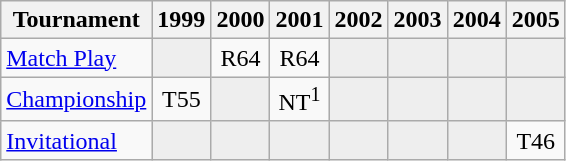<table class="wikitable" style="text-align:center;">
<tr>
<th>Tournament</th>
<th>1999</th>
<th>2000</th>
<th>2001</th>
<th>2002</th>
<th>2003</th>
<th>2004</th>
<th>2005</th>
</tr>
<tr>
<td align="left"><a href='#'>Match Play</a></td>
<td style="background:#eeeeee;"></td>
<td>R64</td>
<td>R64</td>
<td style="background:#eeeeee;"></td>
<td style="background:#eeeeee;"></td>
<td style="background:#eeeeee;"></td>
<td style="background:#eeeeee;"></td>
</tr>
<tr>
<td align="left"><a href='#'>Championship</a></td>
<td>T55</td>
<td style="background:#eeeeee;"></td>
<td>NT<sup>1</sup></td>
<td style="background:#eeeeee;"></td>
<td style="background:#eeeeee;"></td>
<td style="background:#eeeeee;"></td>
<td style="background:#eeeeee;"></td>
</tr>
<tr>
<td align="left"><a href='#'>Invitational</a></td>
<td style="background:#eeeeee;"></td>
<td style="background:#eeeeee;"></td>
<td style="background:#eeeeee;"></td>
<td style="background:#eeeeee;"></td>
<td style="background:#eeeeee;"></td>
<td style="background:#eeeeee;"></td>
<td>T46</td>
</tr>
</table>
